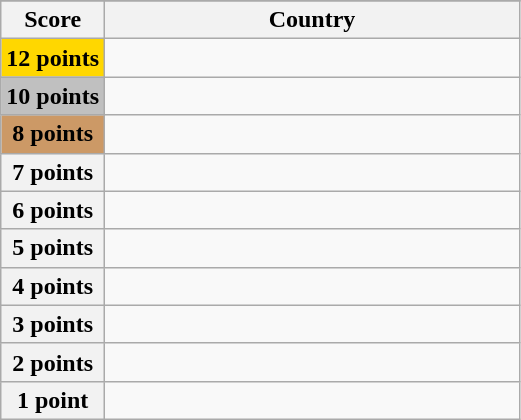<table class="wikitable">
<tr>
</tr>
<tr>
<th scope="col" width="20%">Score</th>
<th scope="col">Country</th>
</tr>
<tr>
<th scope="row" style="background:gold">12 points</th>
<td></td>
</tr>
<tr>
<th scope="row" style="background:silver">10 points</th>
<td></td>
</tr>
<tr>
<th scope="row" style="background:#CC9966">8 points</th>
<td></td>
</tr>
<tr>
<th scope="row">7 points</th>
<td></td>
</tr>
<tr>
<th scope="row">6 points</th>
<td></td>
</tr>
<tr>
<th scope="row">5 points</th>
<td></td>
</tr>
<tr>
<th scope="row">4 points</th>
<td></td>
</tr>
<tr>
<th scope="row">3 points</th>
<td></td>
</tr>
<tr>
<th scope="row">2 points</th>
<td></td>
</tr>
<tr>
<th scope="row">1 point</th>
<td></td>
</tr>
</table>
